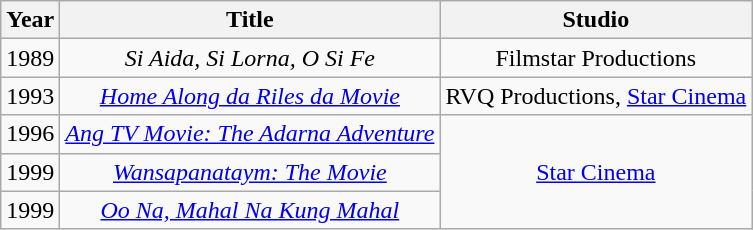<table class="wikitable sortable">
<tr>
<th>Year</th>
<th>Title</th>
<th>Studio</th>
</tr>
<tr align="center">
<td>1989</td>
<td><em>Si Aida, Si Lorna, O Si Fe</em></td>
<td>Filmstar Productions</td>
</tr>
<tr align="center">
<td>1993</td>
<td><em><a href='#'>Home Along da Riles da Movie</a></em></td>
<td>RVQ Productions, <a href='#'>Star Cinema</a></td>
</tr>
<tr align="center">
<td>1996</td>
<td><em><a href='#'>Ang TV Movie: The Adarna Adventure</a></em></td>
<td rowspan=3><a href='#'>Star Cinema</a></td>
</tr>
<tr align="center">
<td>1999</td>
<td><em><a href='#'>Wansapanataym: The Movie</a></em></td>
</tr>
<tr align="center">
<td>1999</td>
<td><em><a href='#'>Oo Na, Mahal Na Kung Mahal</a></em></td>
</tr>
</table>
